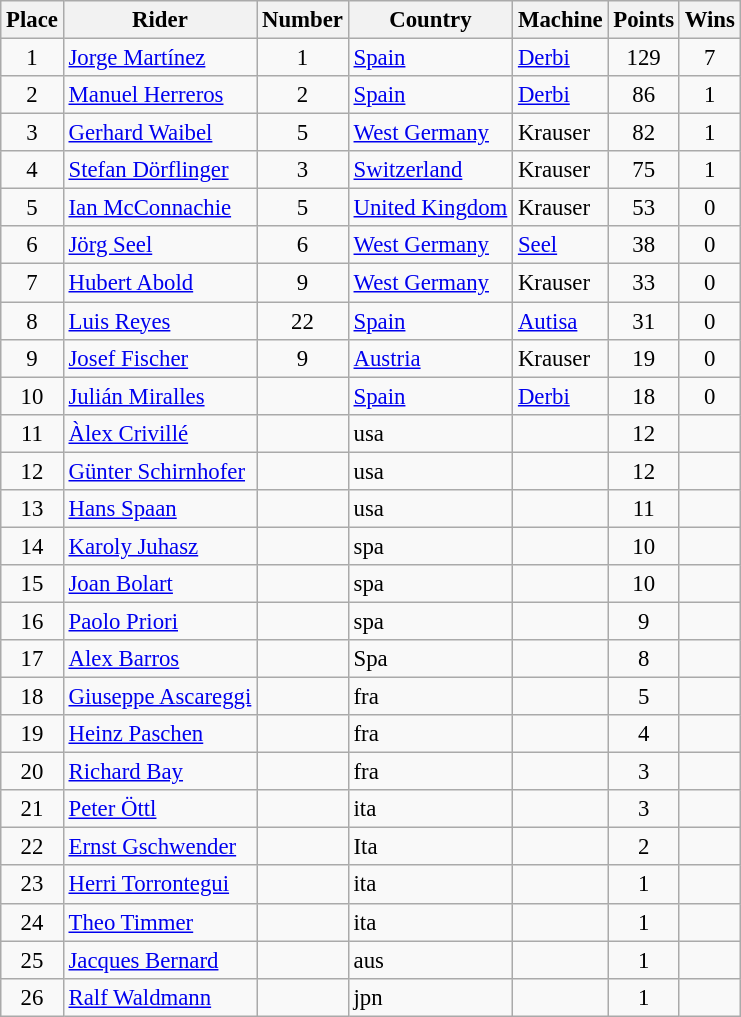<table class="wikitable" style="font-size: 95%;">
<tr>
<th>Place</th>
<th>Rider</th>
<th>Number</th>
<th>Country</th>
<th>Machine</th>
<th>Points</th>
<th>Wins</th>
</tr>
<tr>
<td style="text-align:center;">1</td>
<td> <a href='#'>Jorge Martínez</a></td>
<td style="text-align:center;">1</td>
<td><a href='#'>Spain</a></td>
<td><a href='#'>Derbi</a></td>
<td style="text-align:center;">129</td>
<td style="text-align:center;">7</td>
</tr>
<tr>
<td style="text-align:center;">2</td>
<td> <a href='#'>Manuel Herreros</a></td>
<td style="text-align:center;">2</td>
<td><a href='#'>Spain</a></td>
<td><a href='#'>Derbi</a></td>
<td style="text-align:center;">86</td>
<td style="text-align:center;">1</td>
</tr>
<tr>
<td style="text-align:center;">3</td>
<td> <a href='#'>Gerhard Waibel</a></td>
<td style="text-align:center;">5</td>
<td><a href='#'>West Germany</a></td>
<td>Krauser</td>
<td style="text-align:center;">82</td>
<td style="text-align:center;">1</td>
</tr>
<tr>
<td style="text-align:center;">4</td>
<td> <a href='#'>Stefan Dörflinger</a></td>
<td style="text-align:center;">3</td>
<td><a href='#'>Switzerland</a></td>
<td>Krauser</td>
<td style="text-align:center;">75</td>
<td style="text-align:center;">1</td>
</tr>
<tr>
<td style="text-align:center;">5</td>
<td> <a href='#'>Ian McConnachie</a></td>
<td style="text-align:center;">5</td>
<td><a href='#'>United Kingdom</a></td>
<td>Krauser</td>
<td style="text-align:center;">53</td>
<td style="text-align:center;">0</td>
</tr>
<tr>
<td style="text-align:center;">6</td>
<td> <a href='#'>Jörg Seel</a></td>
<td style="text-align:center;">6</td>
<td><a href='#'>West Germany</a></td>
<td><a href='#'>Seel</a></td>
<td style="text-align:center;">38</td>
<td style="text-align:center;">0</td>
</tr>
<tr>
<td style="text-align:center;">7</td>
<td> <a href='#'>Hubert Abold</a></td>
<td style="text-align:center;">9</td>
<td><a href='#'>West Germany</a></td>
<td>Krauser</td>
<td style="text-align:center;">33</td>
<td style="text-align:center;">0</td>
</tr>
<tr>
<td style="text-align:center;">8</td>
<td> <a href='#'>Luis Reyes</a></td>
<td style="text-align:center;">22</td>
<td><a href='#'>Spain</a></td>
<td><a href='#'>Autisa</a></td>
<td style="text-align:center;">31</td>
<td style="text-align:center;">0</td>
</tr>
<tr>
<td style="text-align:center;">9</td>
<td> <a href='#'>Josef Fischer</a></td>
<td style="text-align:center;">9</td>
<td><a href='#'>Austria</a></td>
<td>Krauser</td>
<td style="text-align:center;">19</td>
<td style="text-align:center;">0</td>
</tr>
<tr>
<td style="text-align:center;">10</td>
<td> <a href='#'>Julián Miralles</a></td>
<td></td>
<td><a href='#'>Spain</a></td>
<td><a href='#'>Derbi</a></td>
<td style="text-align:center;">18</td>
<td style="text-align:center;">0</td>
</tr>
<tr>
<td style="text-align:center;">11</td>
<td> <a href='#'>Àlex Crivillé</a></td>
<td style="text-align:center;"></td>
<td>usa</td>
<td></td>
<td style="text-align:center;">12</td>
<td></td>
</tr>
<tr>
<td style="text-align:center;">12</td>
<td><a href='#'>Günter Schirnhofer</a></td>
<td style="text-align:center;"></td>
<td>usa</td>
<td></td>
<td style="text-align:center;">12</td>
<td></td>
</tr>
<tr>
<td style="text-align:center;">13</td>
<td><a href='#'>Hans Spaan</a></td>
<td style="text-align:center;"></td>
<td>usa</td>
<td></td>
<td style="text-align:center;">11</td>
<td></td>
</tr>
<tr>
<td style="text-align:center;">14</td>
<td><a href='#'>Karoly Juhasz</a></td>
<td style="text-align:center;"></td>
<td>spa</td>
<td></td>
<td style="text-align:center;">10</td>
<td></td>
</tr>
<tr>
<td style="text-align:center;">15</td>
<td><a href='#'>Joan Bolart</a></td>
<td style="text-align:center;"></td>
<td>spa</td>
<td></td>
<td style="text-align:center;">10</td>
<td></td>
</tr>
<tr>
<td style="text-align:center;">16</td>
<td><a href='#'>Paolo Priori</a></td>
<td style="text-align:center;"></td>
<td>spa</td>
<td></td>
<td style="text-align:center;">9</td>
<td></td>
</tr>
<tr>
<td style="text-align:center;">17</td>
<td> <a href='#'>Alex Barros</a></td>
<td style="text-align:center;"></td>
<td>Spa</td>
<td></td>
<td style="text-align:center;">8</td>
<td></td>
</tr>
<tr>
<td style="text-align:center;">18</td>
<td><a href='#'>Giuseppe Ascareggi</a></td>
<td style="text-align:center;"></td>
<td>fra</td>
<td></td>
<td style="text-align:center;">5</td>
<td></td>
</tr>
<tr>
<td style="text-align:center;">19</td>
<td><a href='#'>Heinz Paschen</a></td>
<td style="text-align:center;"></td>
<td>fra</td>
<td></td>
<td style="text-align:center;">4</td>
<td></td>
</tr>
<tr>
<td style="text-align:center;">20</td>
<td><a href='#'>Richard Bay</a></td>
<td style="text-align:center;"></td>
<td>fra</td>
<td></td>
<td style="text-align:center;">3</td>
<td></td>
</tr>
<tr>
<td style="text-align:center;">21</td>
<td><a href='#'>Peter Öttl</a></td>
<td style="text-align:center;"></td>
<td>ita</td>
<td></td>
<td style="text-align:center;">3</td>
<td></td>
</tr>
<tr>
<td style="text-align:center;">22</td>
<td><a href='#'>Ernst Gschwender</a></td>
<td style="text-align:center;"></td>
<td>Ita</td>
<td></td>
<td style="text-align:center;">2</td>
<td></td>
</tr>
<tr>
<td style="text-align:center;">23</td>
<td><a href='#'>Herri Torrontegui</a></td>
<td style="text-align:center;"></td>
<td>ita</td>
<td></td>
<td style="text-align:center;">1</td>
<td></td>
</tr>
<tr>
<td style="text-align:center;">24</td>
<td><a href='#'>Theo Timmer</a></td>
<td style="text-align:center;"></td>
<td>ita</td>
<td></td>
<td style="text-align:center;">1</td>
<td></td>
</tr>
<tr>
<td style="text-align:center;">25</td>
<td><a href='#'>Jacques Bernard</a></td>
<td style="text-align:center;"></td>
<td>aus</td>
<td></td>
<td style="text-align:center;">1</td>
<td></td>
</tr>
<tr>
<td style="text-align:center;">26</td>
<td><a href='#'>Ralf Waldmann</a></td>
<td style="text-align:center;"></td>
<td>jpn</td>
<td></td>
<td style="text-align:center;">1</td>
<td></td>
</tr>
</table>
